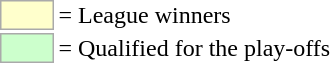<table>
<tr>
<td style="background-color:#ffffcc; border:1px solid #aaaaaa; width:2em;"></td>
<td>= League winners</td>
</tr>
<tr>
<td style="background-color:#ccffcc; border:1px solid #aaaaaa; width:2em;"></td>
<td>= Qualified for the play-offs</td>
</tr>
</table>
